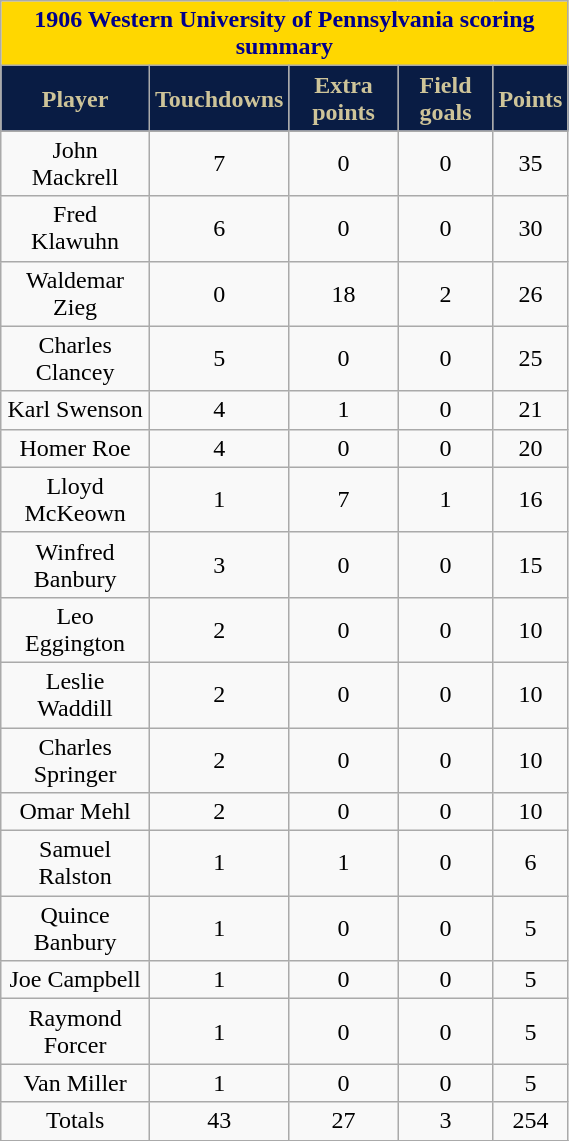<table class="wikitable" width="30%">
<tr>
<th colspan="10" style="background:gold; color:darkblue; text-align: center;"><strong>1906 Western University of Pennsylvania scoring summary</strong></th>
</tr>
<tr align="center"  style="background:#091C44;color:#CEC499;">
<td><strong>Player</strong></td>
<td><strong>Touchdowns</strong></td>
<td><strong>Extra points</strong></td>
<td><strong>Field goals</strong></td>
<td><strong>Points</strong></td>
</tr>
<tr align="center" bgcolor="">
<td>John Mackrell</td>
<td>7</td>
<td>0</td>
<td>0</td>
<td>35</td>
</tr>
<tr align="center" bgcolor="">
<td>Fred Klawuhn</td>
<td>6</td>
<td>0</td>
<td>0</td>
<td>30</td>
</tr>
<tr align="center" bgcolor="">
<td>Waldemar Zieg</td>
<td>0</td>
<td>18</td>
<td>2</td>
<td>26</td>
</tr>
<tr align="center" bgcolor="">
<td>Charles Clancey</td>
<td>5</td>
<td>0</td>
<td>0</td>
<td>25</td>
</tr>
<tr align="center" bgcolor="">
<td>Karl Swenson</td>
<td>4</td>
<td>1</td>
<td>0</td>
<td>21</td>
</tr>
<tr align="center" bgcolor="">
<td>Homer Roe</td>
<td>4</td>
<td>0</td>
<td>0</td>
<td>20</td>
</tr>
<tr align="center" bgcolor="">
<td>Lloyd McKeown</td>
<td>1</td>
<td>7</td>
<td>1</td>
<td>16</td>
</tr>
<tr align="center" bgcolor="">
<td>Winfred Banbury</td>
<td>3</td>
<td>0</td>
<td>0</td>
<td>15</td>
</tr>
<tr align="center" bgcolor="">
<td>Leo Eggington</td>
<td>2</td>
<td>0</td>
<td>0</td>
<td>10</td>
</tr>
<tr align="center" bgcolor="">
<td>Leslie Waddill</td>
<td>2</td>
<td>0</td>
<td>0</td>
<td>10</td>
</tr>
<tr align="center" bgcolor="">
<td>Charles Springer</td>
<td>2</td>
<td>0</td>
<td>0</td>
<td>10</td>
</tr>
<tr align="center" bgcolor="">
<td>Omar Mehl</td>
<td>2</td>
<td>0</td>
<td>0</td>
<td>10</td>
</tr>
<tr align="center" bgcolor="">
<td>Samuel Ralston</td>
<td>1</td>
<td>1</td>
<td>0</td>
<td>6</td>
</tr>
<tr align="center" bgcolor="">
<td>Quince Banbury</td>
<td>1</td>
<td>0</td>
<td>0</td>
<td>5</td>
</tr>
<tr align="center" bgcolor="">
<td>Joe Campbell</td>
<td>1</td>
<td>0</td>
<td>0</td>
<td>5</td>
</tr>
<tr align="center" bgcolor="">
<td>Raymond Forcer</td>
<td>1</td>
<td>0</td>
<td>0</td>
<td>5</td>
</tr>
<tr align="center" bgcolor="">
<td>Van Miller</td>
<td>1</td>
<td>0</td>
<td>0</td>
<td>5</td>
</tr>
<tr align="center" bgcolor="">
<td>Totals</td>
<td>43</td>
<td>27</td>
<td>3</td>
<td>254</td>
</tr>
<tr align="center" bgcolor="">
</tr>
</table>
